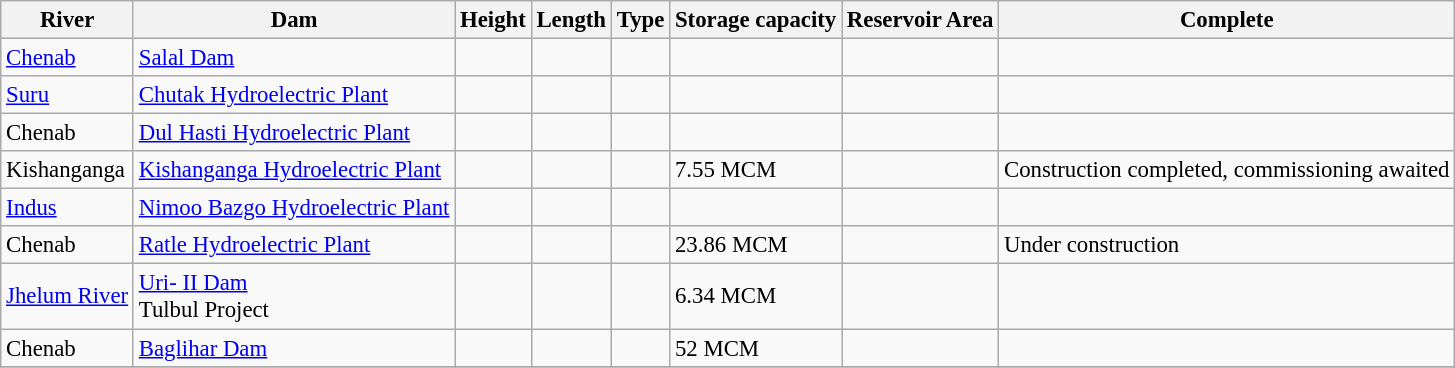<table class="wikitable sortable" style="font-size: 95%;">
<tr>
<th>River</th>
<th>Dam</th>
<th>Height</th>
<th>Length</th>
<th>Type</th>
<th>Storage capacity</th>
<th>Reservoir Area</th>
<th>Complete</th>
</tr>
<tr>
<td><a href='#'>Chenab</a></td>
<td><a href='#'>Salal Dam</a></td>
<td></td>
<td></td>
<td></td>
<td></td>
<td></td>
<td></td>
</tr>
<tr>
<td><a href='#'>Suru</a></td>
<td><a href='#'>Chutak Hydroelectric Plant</a></td>
<td></td>
<td></td>
<td></td>
<td></td>
<td></td>
<td></td>
</tr>
<tr>
<td>Chenab</td>
<td><a href='#'>Dul Hasti Hydroelectric Plant</a></td>
<td></td>
<td></td>
<td></td>
<td></td>
<td></td>
<td></td>
</tr>
<tr>
<td>Kishanganga</td>
<td><a href='#'>Kishanganga Hydroelectric Plant</a></td>
<td></td>
<td></td>
<td></td>
<td>7.55 MCM</td>
<td></td>
<td>Construction completed, commissioning awaited</td>
</tr>
<tr>
<td><a href='#'>Indus</a></td>
<td><a href='#'>Nimoo Bazgo Hydroelectric Plant</a></td>
<td></td>
<td></td>
<td></td>
<td></td>
<td></td>
<td></td>
</tr>
<tr>
<td>Chenab</td>
<td><a href='#'>Ratle Hydroelectric Plant</a></td>
<td></td>
<td></td>
<td></td>
<td>23.86 MCM</td>
<td></td>
<td>Under construction</td>
</tr>
<tr>
<td><a href='#'>Jhelum River</a></td>
<td><a href='#'>Uri- II Dam</a><br>Tulbul Project</td>
<td></td>
<td></td>
<td></td>
<td>6.34 MCM</td>
<td></td>
<td></td>
</tr>
<tr>
<td>Chenab</td>
<td><a href='#'>Baglihar Dam</a></td>
<td></td>
<td></td>
<td></td>
<td>52 MCM</td>
<td></td>
<td></td>
</tr>
<tr>
</tr>
</table>
